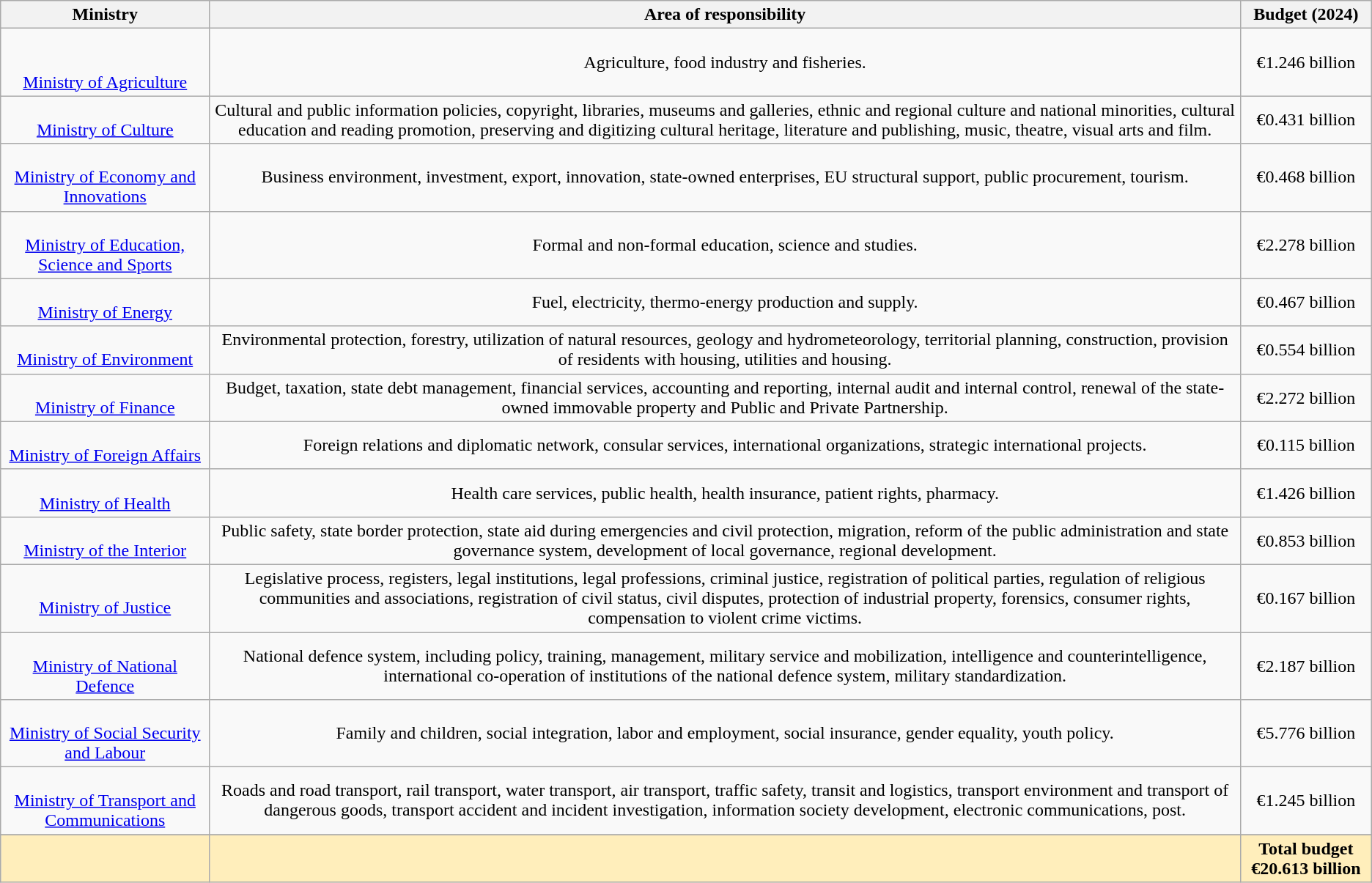<table class="wikitable sortable" style="text-align:center">
<tr>
<th>Ministry</th>
<th>Area of responsibility</th>
<th>Budget (2024)</th>
</tr>
<tr>
<td><br><br><a href='#'>Ministry of Agriculture</a></td>
<td>Agriculture, food industry and fisheries.</td>
<td>€1.246 billion</td>
</tr>
<tr>
<td><br><a href='#'>Ministry of Culture</a></td>
<td>Cultural and public information policies, copyright, libraries, museums and galleries, ethnic and regional culture and national minorities, cultural education and reading promotion, preserving and digitizing cultural heritage, literature and publishing, music, theatre, visual arts and film.</td>
<td>€0.431 billion</td>
</tr>
<tr>
<td><br><a href='#'>Ministry of Economy and Innovations</a></td>
<td>Business environment, investment, export, innovation, state-owned enterprises, EU structural support, public procurement, tourism.</td>
<td>€0.468 billion</td>
</tr>
<tr>
<td><br><a href='#'>Ministry of Education, Science and Sports</a></td>
<td>Formal and non-formal education, science and studies.</td>
<td>€2.278 billion</td>
</tr>
<tr>
<td><br><a href='#'>Ministry of Energy</a></td>
<td>Fuel, electricity, thermo-energy production and supply.</td>
<td>€0.467 billion</td>
</tr>
<tr>
<td><br><a href='#'>Ministry of Environment</a></td>
<td>Environmental protection, forestry, utilization of natural resources, geology and hydrometeorology, territorial planning, construction, provision of residents with housing, utilities and housing.</td>
<td>€0.554 billion</td>
</tr>
<tr>
<td><br><a href='#'>Ministry of Finance</a></td>
<td>Budget, taxation, state debt management,  financial services, accounting and reporting, internal audit and internal control, renewal of the state-owned immovable property and Public and Private Partnership.</td>
<td>€2.272 billion</td>
</tr>
<tr>
<td><br><a href='#'>Ministry of Foreign Affairs</a></td>
<td>Foreign relations and diplomatic network, consular services, international organizations, strategic international projects.</td>
<td>€0.115 billion</td>
</tr>
<tr>
<td><br><a href='#'>Ministry of Health</a></td>
<td>Health care services, public health, health insurance, patient rights, pharmacy.</td>
<td>€1.426 billion</td>
</tr>
<tr>
<td><br><a href='#'>Ministry of the Interior</a></td>
<td>Public safety, state border protection, state aid during emergencies and civil protection, migration, reform of the public administration and state governance system, development of local governance, regional development.</td>
<td>€0.853 billion</td>
</tr>
<tr>
<td><br><a href='#'>Ministry of Justice</a></td>
<td>Legislative process, registers, legal institutions, legal professions, criminal justice, registration of political parties, regulation of religious communities and associations, registration of civil status, civil disputes, protection of industrial property, forensics, consumer rights, compensation to violent crime victims.</td>
<td>€0.167 billion</td>
</tr>
<tr>
<td><br><a href='#'>Ministry of National Defence</a></td>
<td>National defence system, including policy, training, management, military service and mobilization, intelligence and counterintelligence, international co-operation of institutions of the national defence system, military standardization.</td>
<td>€2.187 billion</td>
</tr>
<tr>
<td><br><a href='#'>Ministry of Social Security and Labour</a></td>
<td>Family and children, social integration, labor and employment, social insurance, gender equality, youth policy.</td>
<td>€5.776 billion</td>
</tr>
<tr>
<td><br><a href='#'>Ministry of Transport and Communications</a></td>
<td>Roads and road transport, rail transport, water transport, air transport, traffic safety, transit and logistics, transport environment and transport of dangerous goods, transport accident and incident investigation, information society development, electronic communications, post.</td>
<td>€1.245 billion</td>
</tr>
<tr>
</tr>
<tr style="background:#feb;">
<td></td>
<td></td>
<td><strong>Total budget €20.613 billion</strong></td>
</tr>
</table>
